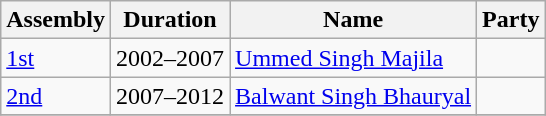<table class="wikitable sortable">
<tr>
<th>Assembly</th>
<th>Duration</th>
<th>Name</th>
<th colspan=2>Party</th>
</tr>
<tr>
<td><a href='#'>1st</a></td>
<td>2002–2007</td>
<td><a href='#'>Ummed Singh Majila</a></td>
<td></td>
</tr>
<tr>
<td><a href='#'>2nd</a></td>
<td>2007–2012</td>
<td><a href='#'>Balwant Singh Bhauryal</a></td>
<td></td>
</tr>
<tr>
</tr>
</table>
